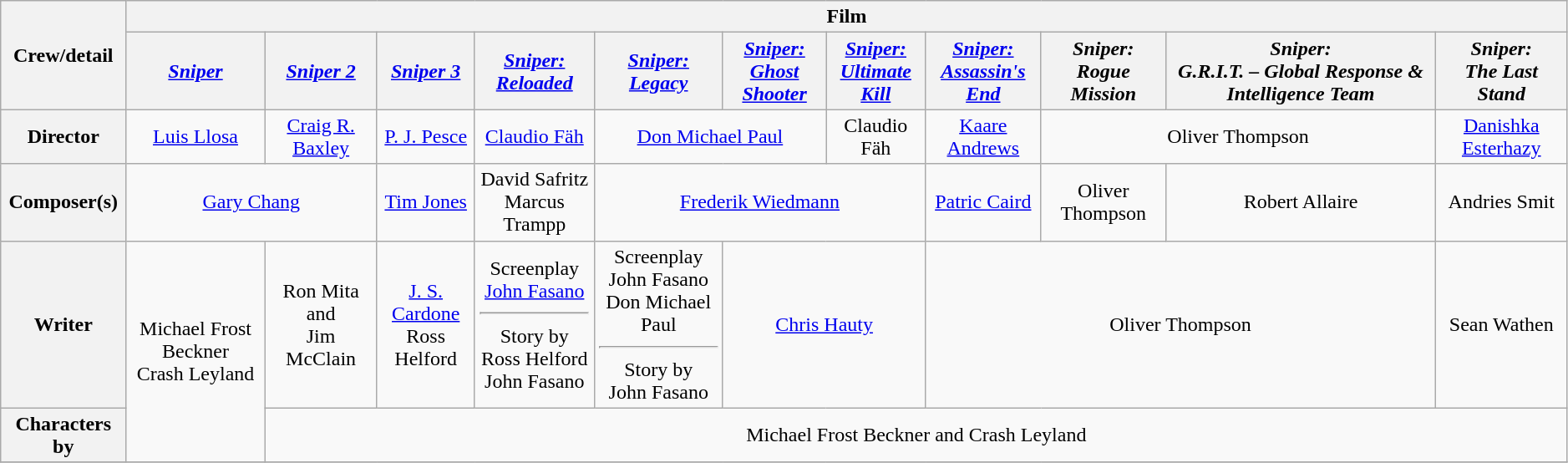<table class="wikitable" style="text-align:center" width=99%>
<tr>
<th rowspan="2">Crew/detail</th>
<th colspan="11">Film</th>
</tr>
<tr>
<th><em><a href='#'>Sniper</a></em></th>
<th><em><a href='#'>Sniper 2</a></em></th>
<th><em><a href='#'>Sniper 3</a></em></th>
<th><em><a href='#'>Sniper:<br>Reloaded</a></em></th>
<th><em><a href='#'>Sniper:<br>Legacy</a></em></th>
<th><em><a href='#'>Sniper:<br> Ghost Shooter</a></em></th>
<th><em><a href='#'>Sniper:<br> Ultimate Kill</a></em></th>
<th><em><a href='#'>Sniper:<br>Assassin's End</a></em></th>
<th><em>Sniper:<br>Rogue Mission</em></th>
<th><em>Sniper:<br>G.R.I.T. – Global Response & Intelligence Team</em></th>
<th><em>Sniper:<br>The Last Stand</em></th>
</tr>
<tr>
<th>Director</th>
<td><a href='#'>Luis Llosa</a></td>
<td><a href='#'>Craig R. Baxley</a></td>
<td><a href='#'>P. J. Pesce</a></td>
<td><a href='#'>Claudio Fäh</a></td>
<td colspan="2"><a href='#'>Don Michael Paul</a></td>
<td>Claudio Fäh</td>
<td><a href='#'>Kaare Andrews</a></td>
<td colspan="2">Oliver Thompson</td>
<td><a href='#'>Danishka Esterhazy</a></td>
</tr>
<tr>
<th>Composer(s)</th>
<td colspan="2"><a href='#'>Gary Chang</a></td>
<td><a href='#'>Tim Jones</a></td>
<td>David Safritz<br>Marcus Trampp</td>
<td colspan="3"><a href='#'>Frederik Wiedmann</a></td>
<td><a href='#'>Patric Caird</a></td>
<td>Oliver Thompson</td>
<td>Robert Allaire</td>
<td>Andries Smit</td>
</tr>
<tr>
<th>Writer</th>
<td rowspan="2">Michael Frost Beckner<br>Crash Leyland</td>
<td>Ron Mita and<br>Jim McClain</td>
<td><a href='#'>J. S. Cardone</a><br>Ross Helford</td>
<td>Screenplay<br><a href='#'>John Fasano</a><hr>Story by<br>Ross Helford<br>John Fasano</td>
<td>Screenplay<br>John Fasano<br>Don Michael Paul<hr>Story by<br>John Fasano</td>
<td colspan="2"><a href='#'>Chris Hauty</a></td>
<td colspan="3">Oliver Thompson</td>
<td>Sean Wathen</td>
</tr>
<tr>
<th>Characters by</th>
<td colspan="10">Michael Frost Beckner and Crash Leyland</td>
</tr>
<tr>
</tr>
</table>
